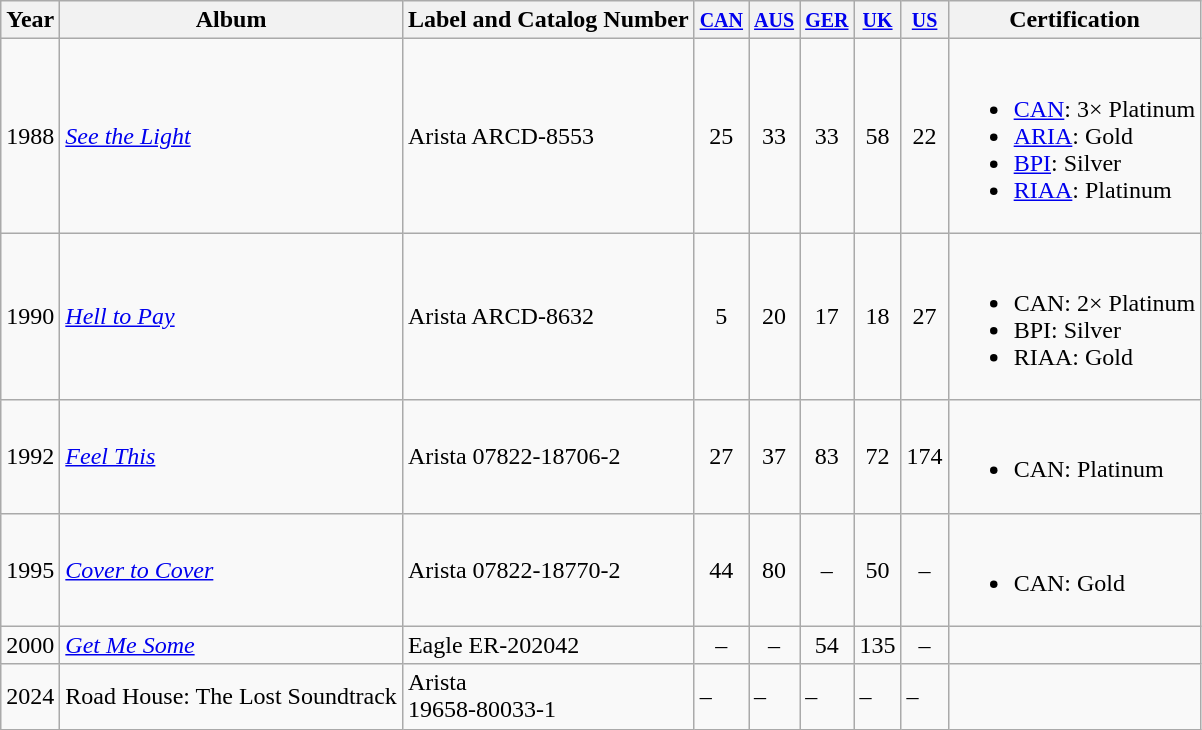<table class="wikitable">
<tr>
<th>Year</th>
<th>Album</th>
<th>Label and Catalog Number</th>
<th><small><a href='#'>CAN</a></small></th>
<th><small><a href='#'>AUS</a></small><br></th>
<th><small><a href='#'>GER</a></small></th>
<th><small><a href='#'>UK</a></small><br></th>
<th><small><a href='#'>US</a></small><br></th>
<th>Certification</th>
</tr>
<tr>
<td>1988</td>
<td><em><a href='#'>See the Light</a></em></td>
<td>Arista ARCD-8553</td>
<td style="text-align:center;">25</td>
<td style="text-align:center;">33</td>
<td style="text-align:center;">33</td>
<td style="text-align:center;">58</td>
<td style="text-align:center;">22</td>
<td><br><ul><li><a href='#'>CAN</a>: 3× Platinum</li><li><a href='#'>ARIA</a>: Gold</li><li><a href='#'>BPI</a>: Silver</li><li><a href='#'>RIAA</a>: Platinum</li></ul></td>
</tr>
<tr>
<td>1990</td>
<td><em><a href='#'>Hell to Pay</a></em></td>
<td>Arista ARCD-8632</td>
<td style="text-align:center;">5</td>
<td style="text-align:center;">20</td>
<td style="text-align:center;">17</td>
<td style="text-align:center;">18</td>
<td style="text-align:center;">27</td>
<td><br><ul><li>CAN: 2× Platinum</li><li>BPI: Silver</li><li>RIAA: Gold</li></ul></td>
</tr>
<tr>
<td>1992</td>
<td><em><a href='#'>Feel This</a></em></td>
<td>Arista 07822-18706-2</td>
<td style="text-align:center;">27</td>
<td style="text-align:center;">37</td>
<td style="text-align:center;">83</td>
<td style="text-align:center;">72</td>
<td style="text-align:center;">174</td>
<td><br><ul><li>CAN: Platinum</li></ul></td>
</tr>
<tr>
<td>1995</td>
<td><em><a href='#'>Cover to Cover</a></em></td>
<td>Arista 07822-18770-2</td>
<td style="text-align:center;">44</td>
<td style="text-align:center;">80</td>
<td style="text-align:center;">–</td>
<td style="text-align:center;">50</td>
<td style="text-align:center;">–</td>
<td><br><ul><li>CAN: Gold</li></ul></td>
</tr>
<tr>
<td>2000</td>
<td><em><a href='#'>Get Me Some</a></em></td>
<td>Eagle ER-202042</td>
<td style="text-align:center;">–</td>
<td style="text-align:center;">–</td>
<td style="text-align:center;">54</td>
<td style="text-align:center;">135</td>
<td style="text-align:center;">–</td>
<td></td>
</tr>
<tr>
<td>2024</td>
<td>Road House: The Lost Soundtrack</td>
<td>Arista<br>19658-80033-1</td>
<td>–</td>
<td>–</td>
<td>–</td>
<td>–</td>
<td>–</td>
<td></td>
</tr>
</table>
